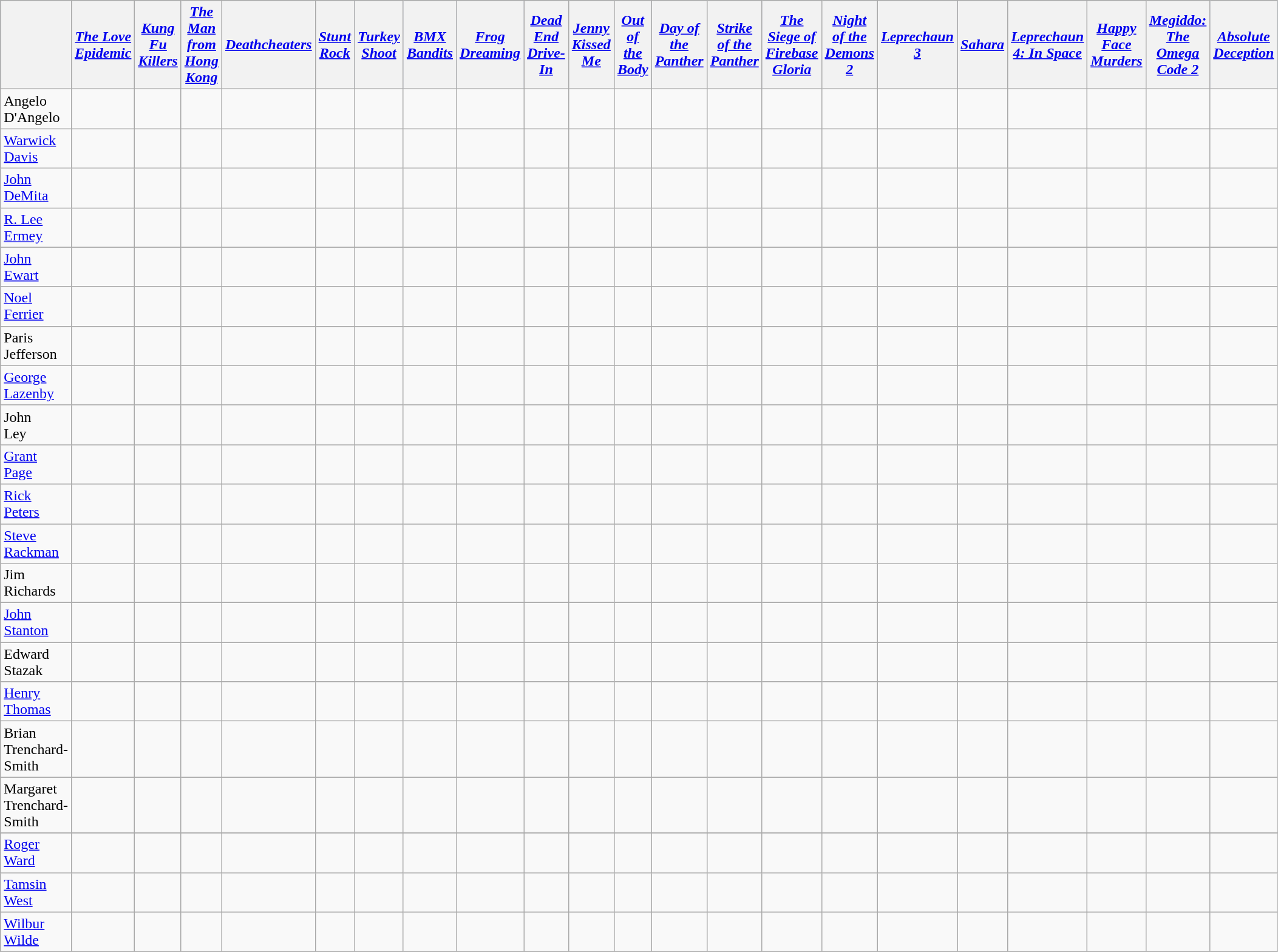<table class="wikitable">
<tr style="background:#b0c4de; text-align:center;">
<th></th>
<th><em><a href='#'>The Love Epidemic</a></em></th>
<th><em><a href='#'>Kung Fu Killers</a></em></th>
<th><em><a href='#'>The Man from Hong Kong</a></em></th>
<th><em><a href='#'>Deathcheaters</a></em></th>
<th><em><a href='#'>Stunt Rock</a></em></th>
<th><em><a href='#'>Turkey Shoot</a></em></th>
<th><em><a href='#'>BMX Bandits</a></em></th>
<th><em><a href='#'>Frog Dreaming</a></em></th>
<th><em><a href='#'>Dead End Drive-In</a></em></th>
<th><em><a href='#'>Jenny Kissed Me</a></em></th>
<th><em><a href='#'>Out of the Body</a></em></th>
<th><em><a href='#'>Day of the Panther</a></em></th>
<th><em><a href='#'>Strike of the Panther</a></em></th>
<th><em><a href='#'>The Siege of Firebase Gloria</a></em></th>
<th><em><a href='#'>Night of the Demons 2</a></em></th>
<th><em><a href='#'>Leprechaun 3</a></em></th>
<th><em><a href='#'>Sahara</a></em></th>
<th><em><a href='#'>Leprechaun 4: In Space</a></em></th>
<th><em><a href='#'>Happy Face Murders</a></em></th>
<th><em><a href='#'>Megiddo: The Omega Code 2</a></em></th>
<th><em><a href='#'>Absolute Deception</a></em></th>
</tr>
<tr>
<td>Angelo<br>D'Angelo</td>
<td></td>
<td></td>
<td></td>
<td></td>
<td></td>
<td></td>
<td></td>
<td></td>
<td></td>
<td></td>
<td></td>
<td></td>
<td></td>
<td></td>
<td></td>
<td></td>
<td></td>
<td></td>
<td></td>
<td></td>
<td></td>
</tr>
<tr>
<td><a href='#'>Warwick<br>Davis</a></td>
<td></td>
<td></td>
<td></td>
<td></td>
<td></td>
<td></td>
<td></td>
<td></td>
<td></td>
<td></td>
<td></td>
<td></td>
<td></td>
<td></td>
<td></td>
<td></td>
<td></td>
<td></td>
<td></td>
<td></td>
<td></td>
</tr>
<tr>
<td><a href='#'>John<br>DeMita</a></td>
<td></td>
<td></td>
<td></td>
<td></td>
<td></td>
<td></td>
<td></td>
<td></td>
<td></td>
<td></td>
<td></td>
<td></td>
<td></td>
<td></td>
<td></td>
<td></td>
<td></td>
<td></td>
<td></td>
<td></td>
<td></td>
</tr>
<tr>
<td><a href='#'>R. Lee<br>Ermey</a></td>
<td></td>
<td></td>
<td></td>
<td></td>
<td></td>
<td></td>
<td></td>
<td></td>
<td></td>
<td></td>
<td></td>
<td></td>
<td></td>
<td></td>
<td></td>
<td></td>
<td></td>
<td></td>
<td></td>
<td></td>
<td></td>
</tr>
<tr>
<td><a href='#'>John<br>Ewart</a></td>
<td></td>
<td></td>
<td></td>
<td></td>
<td></td>
<td></td>
<td></td>
<td></td>
<td></td>
<td></td>
<td></td>
<td></td>
<td></td>
<td></td>
<td></td>
<td></td>
<td></td>
<td></td>
<td></td>
<td></td>
<td></td>
</tr>
<tr>
<td><a href='#'>Noel<br>Ferrier</a></td>
<td></td>
<td></td>
<td></td>
<td></td>
<td></td>
<td></td>
<td></td>
<td></td>
<td></td>
<td></td>
<td></td>
<td></td>
<td></td>
<td></td>
<td></td>
<td></td>
<td></td>
<td></td>
<td></td>
<td></td>
<td></td>
</tr>
<tr>
<td>Paris<br>Jefferson</td>
<td></td>
<td></td>
<td></td>
<td></td>
<td></td>
<td></td>
<td></td>
<td></td>
<td></td>
<td></td>
<td></td>
<td></td>
<td></td>
<td></td>
<td></td>
<td></td>
<td></td>
<td></td>
<td></td>
<td></td>
<td></td>
</tr>
<tr>
<td><a href='#'>George<br>Lazenby</a></td>
<td></td>
<td></td>
<td></td>
<td></td>
<td></td>
<td></td>
<td></td>
<td></td>
<td></td>
<td></td>
<td></td>
<td></td>
<td></td>
<td></td>
<td></td>
<td></td>
<td></td>
<td></td>
<td></td>
<td></td>
<td></td>
</tr>
<tr>
<td>John<br>Ley</td>
<td></td>
<td></td>
<td></td>
<td></td>
<td></td>
<td></td>
<td></td>
<td></td>
<td></td>
<td></td>
<td></td>
<td></td>
<td></td>
<td></td>
<td></td>
<td></td>
<td></td>
<td></td>
<td></td>
<td></td>
<td></td>
</tr>
<tr>
<td><a href='#'>Grant<br>Page</a></td>
<td></td>
<td></td>
<td></td>
<td></td>
<td></td>
<td></td>
<td></td>
<td></td>
<td></td>
<td></td>
<td></td>
<td></td>
<td></td>
<td></td>
<td></td>
<td></td>
<td></td>
<td></td>
<td></td>
<td></td>
<td></td>
</tr>
<tr>
<td><a href='#'>Rick<br>Peters</a></td>
<td></td>
<td></td>
<td></td>
<td></td>
<td></td>
<td></td>
<td></td>
<td></td>
<td></td>
<td></td>
<td></td>
<td></td>
<td></td>
<td></td>
<td></td>
<td></td>
<td></td>
<td></td>
<td></td>
<td></td>
<td></td>
</tr>
<tr>
<td><a href='#'>Steve<br>Rackman</a></td>
<td></td>
<td></td>
<td></td>
<td></td>
<td></td>
<td></td>
<td></td>
<td></td>
<td></td>
<td></td>
<td></td>
<td></td>
<td></td>
<td></td>
<td></td>
<td></td>
<td></td>
<td></td>
<td></td>
<td></td>
<td></td>
</tr>
<tr>
<td>Jim<br>Richards</td>
<td></td>
<td></td>
<td></td>
<td></td>
<td></td>
<td></td>
<td></td>
<td></td>
<td></td>
<td></td>
<td></td>
<td></td>
<td></td>
<td></td>
<td></td>
<td></td>
<td></td>
<td></td>
<td></td>
<td></td>
<td></td>
</tr>
<tr>
<td><a href='#'>John<br>Stanton</a></td>
<td></td>
<td></td>
<td></td>
<td></td>
<td></td>
<td></td>
<td></td>
<td></td>
<td></td>
<td></td>
<td></td>
<td></td>
<td></td>
<td></td>
<td></td>
<td></td>
<td></td>
<td></td>
<td></td>
<td></td>
<td></td>
</tr>
<tr>
<td>Edward<br>Stazak</td>
<td></td>
<td></td>
<td></td>
<td></td>
<td></td>
<td></td>
<td></td>
<td></td>
<td></td>
<td></td>
<td></td>
<td></td>
<td></td>
<td></td>
<td></td>
<td></td>
<td></td>
<td></td>
<td></td>
<td></td>
<td></td>
</tr>
<tr>
<td><a href='#'>Henry<br>Thomas</a></td>
<td></td>
<td></td>
<td></td>
<td></td>
<td></td>
<td></td>
<td></td>
<td></td>
<td></td>
<td></td>
<td></td>
<td></td>
<td></td>
<td></td>
<td></td>
<td></td>
<td></td>
<td></td>
<td></td>
<td></td>
<td></td>
</tr>
<tr>
<td>Brian<br>Trenchard-Smith</td>
<td></td>
<td></td>
<td></td>
<td></td>
<td></td>
<td></td>
<td></td>
<td></td>
<td></td>
<td></td>
<td></td>
<td></td>
<td></td>
<td></td>
<td></td>
<td></td>
<td></td>
<td></td>
<td></td>
<td></td>
<td></td>
</tr>
<tr>
<td>Margaret<br>Trenchard-Smith</td>
<td></td>
<td></td>
<td></td>
<td></td>
<td></td>
<td></td>
<td></td>
<td></td>
<td></td>
<td></td>
<td></td>
<td></td>
<td></td>
<td></td>
<td></td>
<td></td>
<td></td>
<td></td>
<td></td>
<td></td>
<td></td>
</tr>
<tr>
</tr>
<tr>
<td><a href='#'>Roger<br>Ward</a></td>
<td></td>
<td></td>
<td></td>
<td></td>
<td></td>
<td></td>
<td></td>
<td></td>
<td></td>
<td></td>
<td></td>
<td></td>
<td></td>
<td></td>
<td></td>
<td></td>
<td></td>
<td></td>
<td></td>
<td></td>
<td></td>
</tr>
<tr>
<td><a href='#'>Tamsin<br>West</a></td>
<td></td>
<td></td>
<td></td>
<td></td>
<td></td>
<td></td>
<td></td>
<td></td>
<td></td>
<td></td>
<td></td>
<td></td>
<td></td>
<td></td>
<td></td>
<td></td>
<td></td>
<td></td>
<td></td>
<td></td>
<td></td>
</tr>
<tr>
<td><a href='#'>Wilbur<br>Wilde</a></td>
<td></td>
<td></td>
<td></td>
<td></td>
<td></td>
<td></td>
<td></td>
<td></td>
<td></td>
<td></td>
<td></td>
<td></td>
<td></td>
<td></td>
<td></td>
<td></td>
<td></td>
<td></td>
<td></td>
<td></td>
<td></td>
</tr>
<tr>
</tr>
</table>
